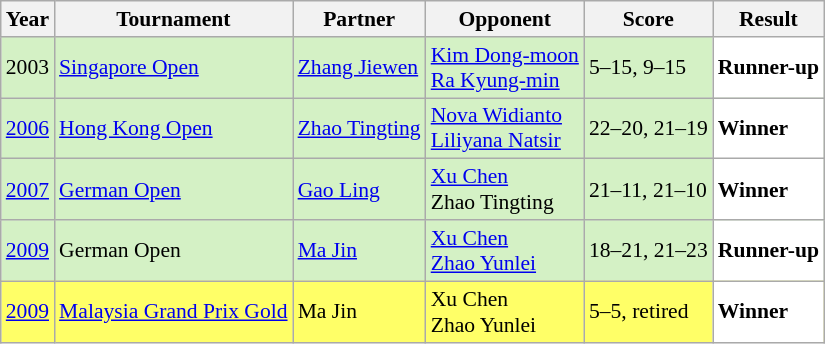<table class="sortable wikitable" style="font-size: 90%;">
<tr>
<th>Year</th>
<th>Tournament</th>
<th>Partner</th>
<th>Opponent</th>
<th>Score</th>
<th>Result</th>
</tr>
<tr style="background:#D4F1C5">
<td align="center">2003</td>
<td align="left"><a href='#'>Singapore Open</a></td>
<td align="left"> <a href='#'>Zhang Jiewen</a></td>
<td align="left"> <a href='#'>Kim Dong-moon</a> <br>  <a href='#'>Ra Kyung-min</a></td>
<td align="left">5–15, 9–15</td>
<td style="text-align:left; background:white"> <strong>Runner-up</strong></td>
</tr>
<tr style="background:#D4F1C5">
<td align="center"><a href='#'>2006</a></td>
<td align="left"><a href='#'>Hong Kong Open</a></td>
<td align="left"> <a href='#'>Zhao Tingting</a></td>
<td align="left"> <a href='#'>Nova Widianto</a> <br>  <a href='#'>Liliyana Natsir</a></td>
<td align="left">22–20, 21–19</td>
<td style="text-align:left; background:white"> <strong>Winner</strong></td>
</tr>
<tr style="background:#D4F1C5">
<td align="center"><a href='#'>2007</a></td>
<td align="left"><a href='#'>German Open</a></td>
<td align="left"> <a href='#'>Gao Ling</a></td>
<td align="left"> <a href='#'>Xu Chen</a> <br>  Zhao Tingting</td>
<td align="left">21–11, 21–10</td>
<td style="text-align:left; background:white"> <strong>Winner</strong></td>
</tr>
<tr style="background:#D4F1C5">
<td align="center"><a href='#'>2009</a></td>
<td align="left">German Open</td>
<td align="left"> <a href='#'>Ma Jin</a></td>
<td align="left"> <a href='#'>Xu Chen</a> <br>  <a href='#'>Zhao Yunlei</a></td>
<td align="left">18–21, 21–23</td>
<td style="text-align:left; background:white"> <strong>Runner-up</strong></td>
</tr>
<tr style="background:#FFFF67">
<td align="center"><a href='#'>2009</a></td>
<td align="left"><a href='#'>Malaysia Grand Prix Gold</a></td>
<td align="left"> Ma Jin</td>
<td align="left"> Xu Chen <br>  Zhao Yunlei</td>
<td align="left">5–5, retired</td>
<td style="text-align:left; background:white"> <strong>Winner</strong></td>
</tr>
</table>
